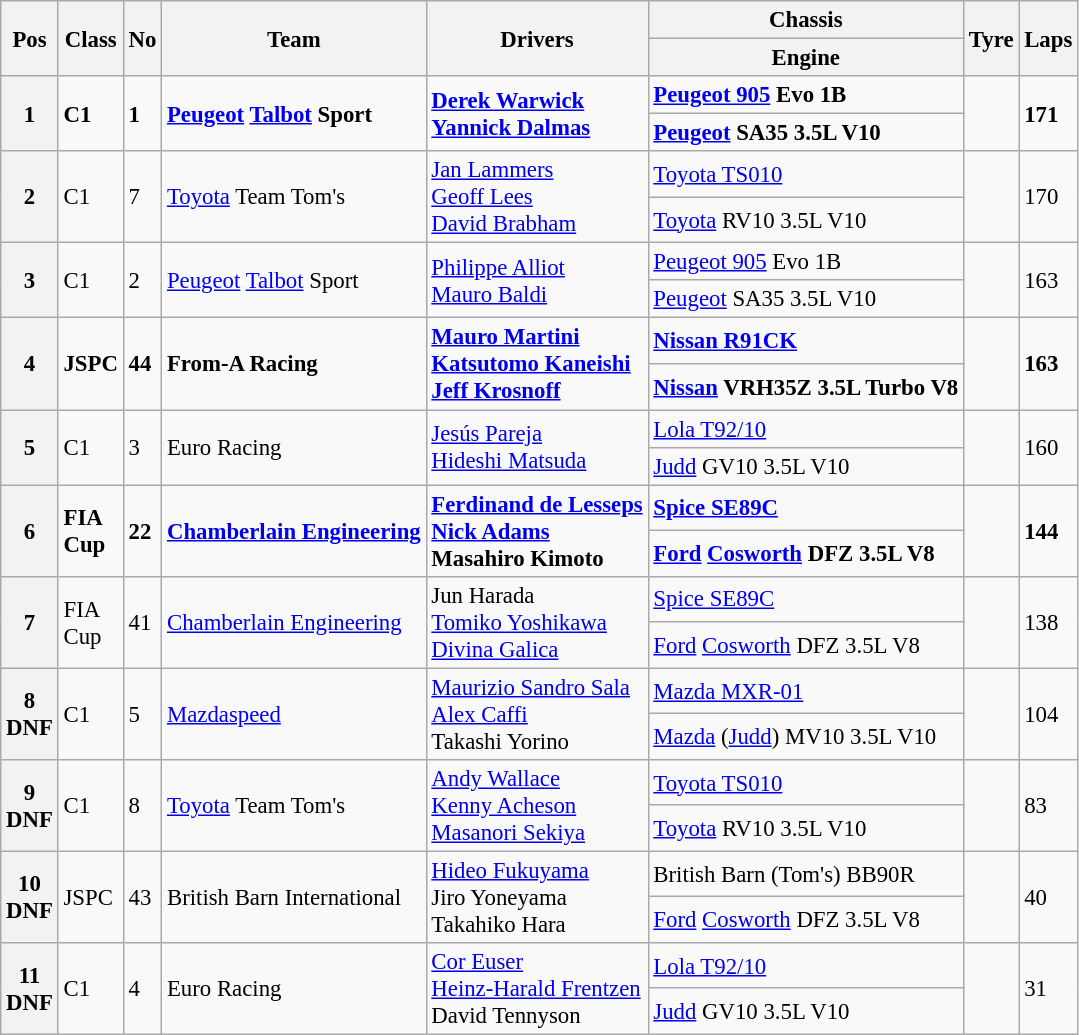<table class="wikitable" style="font-size: 95%;">
<tr>
<th rowspan=2>Pos</th>
<th rowspan=2>Class</th>
<th rowspan=2>No</th>
<th rowspan=2>Team</th>
<th rowspan=2>Drivers</th>
<th>Chassis</th>
<th rowspan=2>Tyre</th>
<th rowspan=2>Laps</th>
</tr>
<tr>
<th>Engine</th>
</tr>
<tr style="font-weight:bold">
<th rowspan=2>1</th>
<td rowspan=2>C1</td>
<td rowspan=2>1</td>
<td rowspan=2> <a href='#'>Peugeot</a> <a href='#'>Talbot</a> Sport</td>
<td rowspan=2> <a href='#'>Derek Warwick</a><br> <a href='#'>Yannick Dalmas</a></td>
<td><a href='#'>Peugeot 905</a> Evo 1B</td>
<td rowspan=2></td>
<td rowspan=2>171</td>
</tr>
<tr style="font-weight:bold">
<td><a href='#'>Peugeot</a> SA35 3.5L V10</td>
</tr>
<tr>
<th rowspan=2>2</th>
<td rowspan=2>C1</td>
<td rowspan=2>7</td>
<td rowspan=2> <a href='#'>Toyota</a> Team Tom's</td>
<td rowspan=2> <a href='#'>Jan Lammers</a><br> <a href='#'>Geoff Lees</a><br> <a href='#'>David Brabham</a></td>
<td><a href='#'>Toyota TS010</a></td>
<td rowspan=2></td>
<td rowspan=2>170</td>
</tr>
<tr>
<td><a href='#'>Toyota</a> RV10 3.5L V10</td>
</tr>
<tr>
<th rowspan=2>3</th>
<td rowspan=2>C1</td>
<td rowspan=2>2</td>
<td rowspan=2> <a href='#'>Peugeot</a> <a href='#'>Talbot</a> Sport</td>
<td rowspan=2> <a href='#'>Philippe Alliot</a><br> <a href='#'>Mauro Baldi</a></td>
<td><a href='#'>Peugeot 905</a> Evo 1B</td>
<td rowspan=2></td>
<td rowspan=2>163</td>
</tr>
<tr>
<td><a href='#'>Peugeot</a> SA35 3.5L V10</td>
</tr>
<tr style="font-weight:bold">
<th rowspan=2>4</th>
<td rowspan=2>JSPC</td>
<td rowspan=2>44</td>
<td rowspan=2> From-A Racing</td>
<td rowspan=2> <a href='#'>Mauro Martini</a><br> <a href='#'>Katsutomo Kaneishi</a><br> <a href='#'>Jeff Krosnoff</a></td>
<td><a href='#'>Nissan R91CK</a></td>
<td rowspan=2></td>
<td rowspan=2>163</td>
</tr>
<tr style="font-weight:bold">
<td><a href='#'>Nissan</a> VRH35Z 3.5L Turbo V8</td>
</tr>
<tr>
<th rowspan=2>5</th>
<td rowspan=2>C1</td>
<td rowspan=2>3</td>
<td rowspan=2> Euro Racing</td>
<td rowspan=2> <a href='#'>Jesús Pareja</a><br> <a href='#'>Hideshi Matsuda</a></td>
<td><a href='#'>Lola T92/10</a></td>
<td rowspan=2></td>
<td rowspan=2>160</td>
</tr>
<tr>
<td><a href='#'>Judd</a> GV10 3.5L V10</td>
</tr>
<tr style="font-weight:bold">
<th rowspan=2>6</th>
<td rowspan=2>FIA<br>Cup</td>
<td rowspan=2>22</td>
<td rowspan=2> <a href='#'>Chamberlain Engineering</a></td>
<td rowspan=2> <a href='#'>Ferdinand de Lesseps</a><br> <a href='#'>Nick Adams</a><br> Masahiro Kimoto</td>
<td><a href='#'>Spice SE89C</a></td>
<td rowspan=2></td>
<td rowspan=2>144</td>
</tr>
<tr style="font-weight:bold">
<td><a href='#'>Ford</a> <a href='#'>Cosworth</a> DFZ 3.5L V8</td>
</tr>
<tr>
<th rowspan=2>7</th>
<td rowspan=2>FIA<br>Cup</td>
<td rowspan=2>41</td>
<td rowspan=2> <a href='#'>Chamberlain Engineering</a></td>
<td rowspan=2> Jun Harada<br> <a href='#'>Tomiko Yoshikawa</a><br> <a href='#'>Divina Galica</a></td>
<td><a href='#'>Spice SE89C</a></td>
<td rowspan=2></td>
<td rowspan=2>138</td>
</tr>
<tr>
<td><a href='#'>Ford</a> <a href='#'>Cosworth</a> DFZ 3.5L V8</td>
</tr>
<tr>
<th rowspan=2>8<br>DNF</th>
<td rowspan=2>C1</td>
<td rowspan=2>5</td>
<td rowspan=2> <a href='#'>Mazdaspeed</a></td>
<td rowspan=2> <a href='#'>Maurizio Sandro Sala</a><br> <a href='#'>Alex Caffi</a><br> Takashi Yorino</td>
<td><a href='#'>Mazda MXR-01</a></td>
<td rowspan=2></td>
<td rowspan=2>104</td>
</tr>
<tr>
<td><a href='#'>Mazda</a> (<a href='#'>Judd</a>) MV10 3.5L V10</td>
</tr>
<tr>
<th rowspan=2>9<br>DNF</th>
<td rowspan=2>C1</td>
<td rowspan=2>8</td>
<td rowspan=2> <a href='#'>Toyota</a> Team Tom's</td>
<td rowspan=2> <a href='#'>Andy Wallace</a><br> <a href='#'>Kenny Acheson</a><br> <a href='#'>Masanori Sekiya</a></td>
<td><a href='#'>Toyota TS010</a></td>
<td rowspan=2></td>
<td rowspan=2>83</td>
</tr>
<tr>
<td><a href='#'>Toyota</a> RV10 3.5L V10</td>
</tr>
<tr>
<th rowspan=2>10<br>DNF</th>
<td rowspan=2>JSPC</td>
<td rowspan=2>43</td>
<td rowspan=2> British Barn International</td>
<td rowspan=2> <a href='#'>Hideo Fukuyama</a><br> Jiro Yoneyama<br> Takahiko Hara</td>
<td>British Barn (Tom's) BB90R</td>
<td rowspan=2></td>
<td rowspan=2>40</td>
</tr>
<tr>
<td><a href='#'>Ford</a> <a href='#'>Cosworth</a> DFZ 3.5L V8</td>
</tr>
<tr>
<th rowspan=2>11<br>DNF</th>
<td rowspan=2>C1</td>
<td rowspan=2>4</td>
<td rowspan=2> Euro Racing</td>
<td rowspan=2> <a href='#'>Cor Euser</a><br> <a href='#'>Heinz-Harald Frentzen</a><br> David Tennyson</td>
<td><a href='#'>Lola T92/10</a></td>
<td rowspan=2></td>
<td rowspan=2>31</td>
</tr>
<tr>
<td><a href='#'>Judd</a> GV10 3.5L V10</td>
</tr>
</table>
